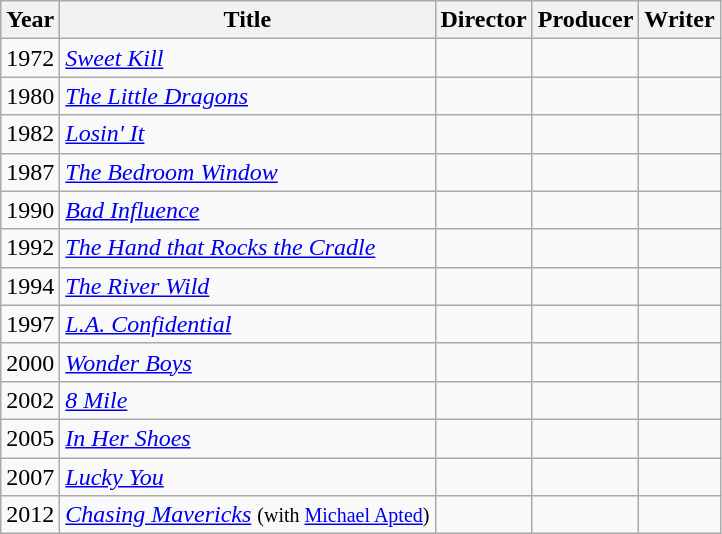<table class="wikitable">
<tr>
<th>Year</th>
<th>Title</th>
<th>Director</th>
<th>Producer</th>
<th>Writer</th>
</tr>
<tr>
<td>1972</td>
<td><em><a href='#'>Sweet Kill</a></em></td>
<td></td>
<td></td>
<td></td>
</tr>
<tr>
<td>1980</td>
<td><em><a href='#'>The Little Dragons</a></em></td>
<td></td>
<td></td>
<td></td>
</tr>
<tr>
<td>1982</td>
<td><em><a href='#'>Losin' It</a></em></td>
<td></td>
<td></td>
<td></td>
</tr>
<tr>
<td>1987</td>
<td><em><a href='#'>The Bedroom Window</a></em></td>
<td></td>
<td></td>
<td></td>
</tr>
<tr>
<td>1990</td>
<td><em><a href='#'>Bad Influence</a></em></td>
<td></td>
<td></td>
<td></td>
</tr>
<tr>
<td>1992</td>
<td><em><a href='#'>The Hand that Rocks the Cradle</a></em></td>
<td></td>
<td></td>
<td></td>
</tr>
<tr>
<td>1994</td>
<td><em><a href='#'>The River Wild</a></em></td>
<td></td>
<td></td>
<td></td>
</tr>
<tr>
<td>1997</td>
<td><em><a href='#'>L.A. Confidential</a></em></td>
<td></td>
<td></td>
<td></td>
</tr>
<tr>
<td>2000</td>
<td><em><a href='#'>Wonder Boys</a></em></td>
<td></td>
<td></td>
<td></td>
</tr>
<tr>
<td>2002</td>
<td><em><a href='#'>8 Mile</a></em></td>
<td></td>
<td></td>
<td></td>
</tr>
<tr>
<td>2005</td>
<td><em><a href='#'>In Her Shoes</a></em></td>
<td></td>
<td></td>
<td></td>
</tr>
<tr>
<td>2007</td>
<td><em><a href='#'>Lucky You</a></em></td>
<td></td>
<td></td>
<td></td>
</tr>
<tr>
<td>2012</td>
<td><em><a href='#'>Chasing Mavericks</a></em> <small>(with <a href='#'>Michael Apted</a>)</small></td>
<td></td>
<td></td>
<td></td>
</tr>
</table>
